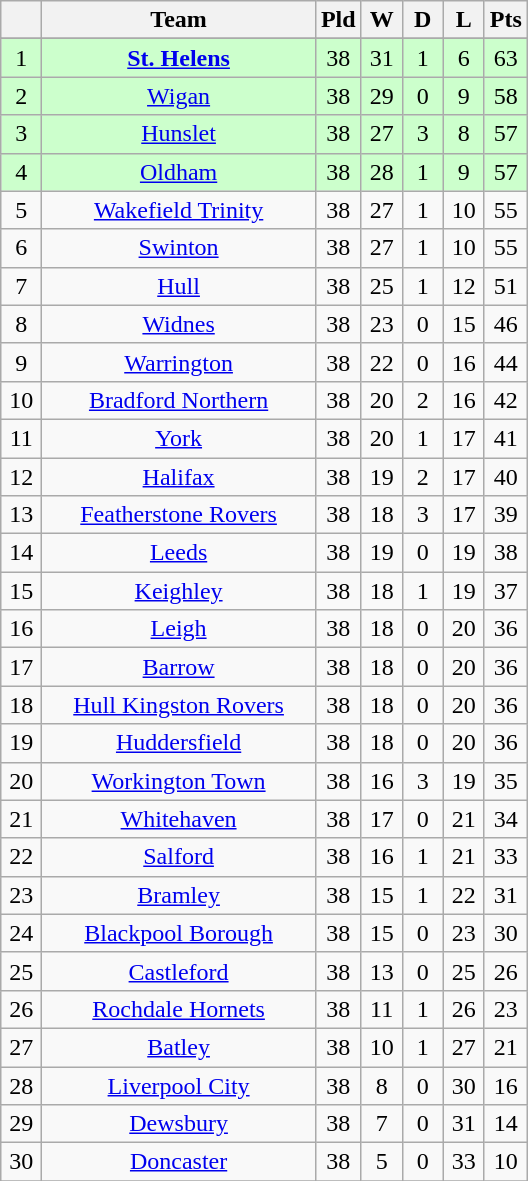<table class="wikitable" style="text-align:center;">
<tr>
<th width=20 abbr="Position"></th>
<th width=175>Team</th>
<th width=20 abbr="Played">Pld</th>
<th width=20 abbr="Won">W</th>
<th width=20 abbr="Drawn">D</th>
<th width=20 abbr="Lost">L</th>
<th width=20 abbr="Points">Pts</th>
</tr>
<tr>
</tr>
<tr align=center style="background:#ccffcc;color:">
<td>1</td>
<td><strong><a href='#'>St. Helens</a></strong></td>
<td>38</td>
<td>31</td>
<td>1</td>
<td>6</td>
<td>63</td>
</tr>
<tr align=center style="background:#ccffcc;color:">
<td>2</td>
<td><a href='#'>Wigan</a></td>
<td>38</td>
<td>29</td>
<td>0</td>
<td>9</td>
<td>58</td>
</tr>
<tr align=center style="background:#ccffcc;color:">
<td>3</td>
<td><a href='#'>Hunslet</a></td>
<td>38</td>
<td>27</td>
<td>3</td>
<td>8</td>
<td>57</td>
</tr>
<tr align=center style="background:#ccffcc;color:">
<td>4</td>
<td><a href='#'>Oldham</a></td>
<td>38</td>
<td>28</td>
<td>1</td>
<td>9</td>
<td>57</td>
</tr>
<tr align=center style="background:">
<td>5</td>
<td><a href='#'>Wakefield Trinity</a></td>
<td>38</td>
<td>27</td>
<td>1</td>
<td>10</td>
<td>55</td>
</tr>
<tr align=center style="background:">
<td>6</td>
<td><a href='#'>Swinton</a></td>
<td>38</td>
<td>27</td>
<td>1</td>
<td>10</td>
<td>55</td>
</tr>
<tr align=center style="background:">
<td>7</td>
<td><a href='#'>Hull</a></td>
<td>38</td>
<td>25</td>
<td>1</td>
<td>12</td>
<td>51</td>
</tr>
<tr align=center style="background:">
<td>8</td>
<td><a href='#'>Widnes</a></td>
<td>38</td>
<td>23</td>
<td>0</td>
<td>15</td>
<td>46</td>
</tr>
<tr align=center style="background:">
<td>9</td>
<td><a href='#'>Warrington</a></td>
<td>38</td>
<td>22</td>
<td>0</td>
<td>16</td>
<td>44</td>
</tr>
<tr align=center style="background:">
<td>10</td>
<td><a href='#'>Bradford Northern</a></td>
<td>38</td>
<td>20</td>
<td>2</td>
<td>16</td>
<td>42</td>
</tr>
<tr align=center style="background:">
<td>11</td>
<td><a href='#'>York</a></td>
<td>38</td>
<td>20</td>
<td>1</td>
<td>17</td>
<td>41</td>
</tr>
<tr align=center style="background:">
<td>12</td>
<td><a href='#'>Halifax</a></td>
<td>38</td>
<td>19</td>
<td>2</td>
<td>17</td>
<td>40</td>
</tr>
<tr align=center style="background:">
<td>13</td>
<td><a href='#'>Featherstone Rovers</a></td>
<td>38</td>
<td>18</td>
<td>3</td>
<td>17</td>
<td>39</td>
</tr>
<tr align=center style="background:">
<td>14</td>
<td><a href='#'>Leeds</a></td>
<td>38</td>
<td>19</td>
<td>0</td>
<td>19</td>
<td>38</td>
</tr>
<tr align=center style="background:">
<td>15</td>
<td><a href='#'>Keighley</a></td>
<td>38</td>
<td>18</td>
<td>1</td>
<td>19</td>
<td>37</td>
</tr>
<tr align=center style="background:">
<td>16</td>
<td><a href='#'>Leigh</a></td>
<td>38</td>
<td>18</td>
<td>0</td>
<td>20</td>
<td>36</td>
</tr>
<tr align=center style="background:">
<td>17</td>
<td><a href='#'>Barrow</a></td>
<td>38</td>
<td>18</td>
<td>0</td>
<td>20</td>
<td>36</td>
</tr>
<tr align=center style="background:">
<td>18</td>
<td><a href='#'>Hull Kingston Rovers</a></td>
<td>38</td>
<td>18</td>
<td>0</td>
<td>20</td>
<td>36</td>
</tr>
<tr align=center style="background:">
<td>19</td>
<td><a href='#'>Huddersfield</a></td>
<td>38</td>
<td>18</td>
<td>0</td>
<td>20</td>
<td>36</td>
</tr>
<tr align=center style="background:">
<td>20</td>
<td><a href='#'>Workington Town</a></td>
<td>38</td>
<td>16</td>
<td>3</td>
<td>19</td>
<td>35</td>
</tr>
<tr align=center style="background:">
<td>21</td>
<td><a href='#'>Whitehaven</a></td>
<td>38</td>
<td>17</td>
<td>0</td>
<td>21</td>
<td>34</td>
</tr>
<tr align=center style="background:">
<td>22</td>
<td><a href='#'>Salford</a></td>
<td>38</td>
<td>16</td>
<td>1</td>
<td>21</td>
<td>33</td>
</tr>
<tr align=center style="background:">
<td>23</td>
<td><a href='#'>Bramley</a></td>
<td>38</td>
<td>15</td>
<td>1</td>
<td>22</td>
<td>31</td>
</tr>
<tr align=center style="background:">
<td>24</td>
<td><a href='#'>Blackpool Borough</a></td>
<td>38</td>
<td>15</td>
<td>0</td>
<td>23</td>
<td>30</td>
</tr>
<tr align=center style="background:">
<td>25</td>
<td><a href='#'>Castleford</a></td>
<td>38</td>
<td>13</td>
<td>0</td>
<td>25</td>
<td>26</td>
</tr>
<tr align=center style="background:">
<td>26</td>
<td><a href='#'>Rochdale Hornets</a></td>
<td>38</td>
<td>11</td>
<td>1</td>
<td>26</td>
<td>23</td>
</tr>
<tr align=center style="background:">
<td>27</td>
<td><a href='#'>Batley</a></td>
<td>38</td>
<td>10</td>
<td>1</td>
<td>27</td>
<td>21</td>
</tr>
<tr align=center style="background:">
<td>28</td>
<td><a href='#'>Liverpool City</a></td>
<td>38</td>
<td>8</td>
<td>0</td>
<td>30</td>
<td>16</td>
</tr>
<tr align=center style="background:">
<td>29</td>
<td><a href='#'>Dewsbury</a></td>
<td>38</td>
<td>7</td>
<td>0</td>
<td>31</td>
<td>14</td>
</tr>
<tr align=center style="background:">
<td>30</td>
<td><a href='#'>Doncaster</a></td>
<td>38</td>
<td>5</td>
<td>0</td>
<td>33</td>
<td>10</td>
</tr>
<tr>
</tr>
</table>
